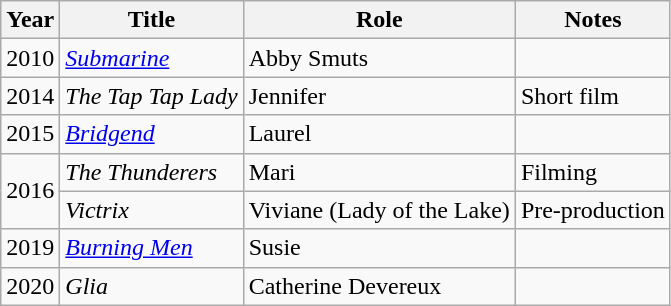<table class="wikitable">
<tr>
<th scope="col">Year</th>
<th scope="col">Title</th>
<th scope="col">Role</th>
<th scope="col">Notes</th>
</tr>
<tr>
<td>2010</td>
<td><em><a href='#'>Submarine</a></em></td>
<td>Abby Smuts</td>
<td></td>
</tr>
<tr>
<td>2014</td>
<td><em>The Tap Tap Lady</em></td>
<td>Jennifer</td>
<td>Short film</td>
</tr>
<tr>
<td>2015</td>
<td><em><a href='#'>Bridgend</a></em></td>
<td>Laurel</td>
<td></td>
</tr>
<tr>
<td rowspan=2>2016</td>
<td><em>The Thunderers</em></td>
<td>Mari</td>
<td>Filming</td>
</tr>
<tr>
<td><em>Victrix</em></td>
<td>Viviane (Lady of the Lake)</td>
<td>Pre-production</td>
</tr>
<tr>
<td>2019</td>
<td><em><a href='#'>Burning Men</a></em></td>
<td>Susie</td>
</tr>
<tr>
<td>2020</td>
<td><em>Glia</em></td>
<td>Catherine Devereux</td>
<td></td>
</tr>
</table>
